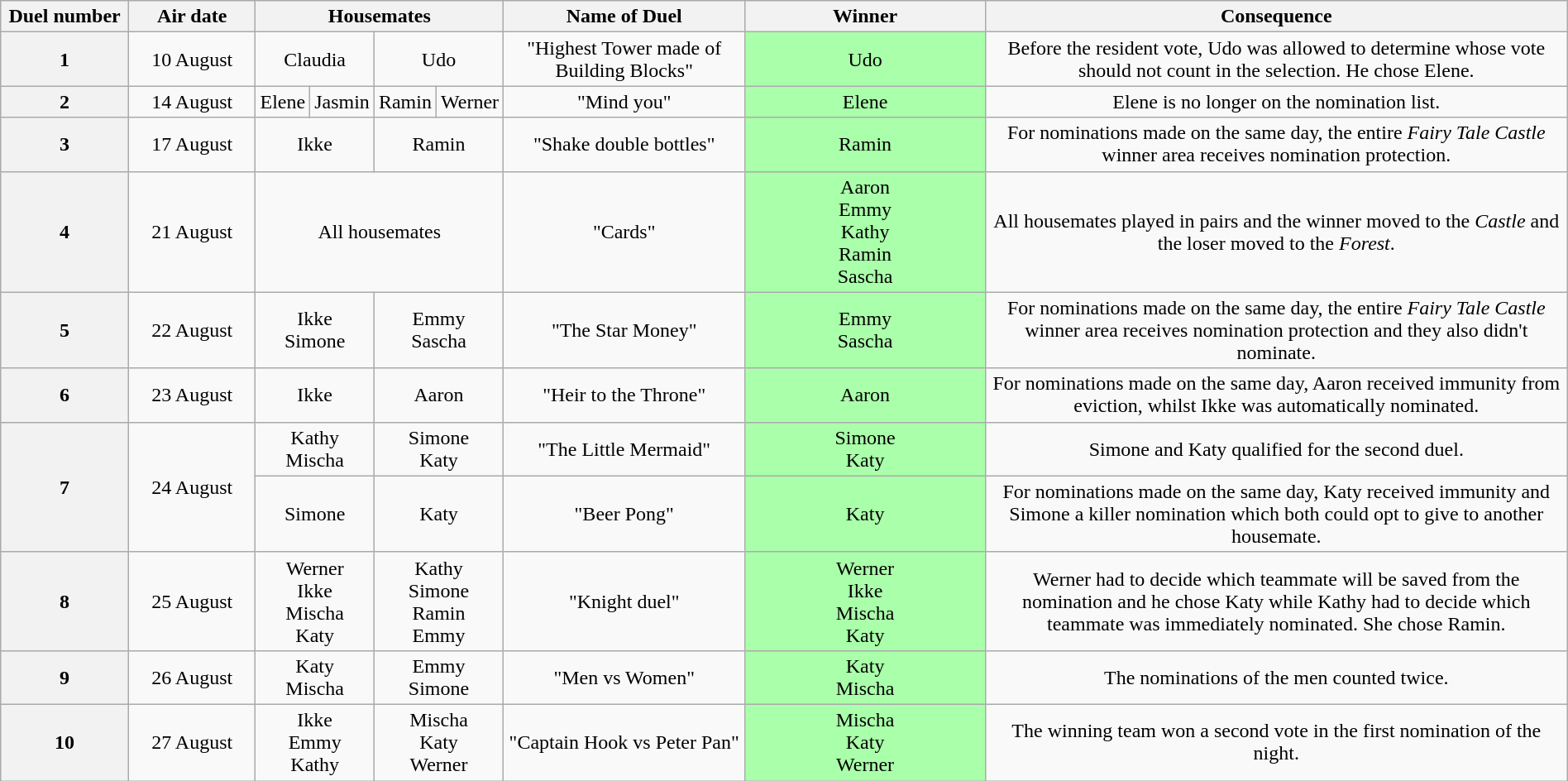<table class="wikitable" style="width:100%; text-align:center;">
<tr>
<th scope="col" style="width:100px">Duel number</th>
<th scope="col" style="width:100px">Air date</th>
<th scope="col" style="width:200px" colspan="4">Housemates</th>
<th scope="col" style="width:200px">Name of Duel</th>
<th scope="col" style="width:200px">Winner</th>
<th scope="col" style="width:500px">Consequence</th>
</tr>
<tr>
<th>1</th>
<td>10 August</td>
<td colspan="2">Claudia</td>
<td colspan="2">Udo</td>
<td>"Highest Tower made of Building Blocks"</td>
<td style="background:#aaffaa;">Udo</td>
<td>Before the resident vote, Udo was allowed to determine whose vote should not count in the selection. He chose Elene.</td>
</tr>
<tr>
<th>2</th>
<td>14 August</td>
<td>Elene</td>
<td>Jasmin</td>
<td>Ramin</td>
<td>Werner</td>
<td>"Mind you"</td>
<td style="background:#aaffaa;">Elene</td>
<td>Elene is no longer on the nomination list.</td>
</tr>
<tr>
<th>3</th>
<td>17 August</td>
<td colspan="2">Ikke</td>
<td colspan="2">Ramin</td>
<td>"Shake double bottles"</td>
<td style="background:#aaffaa;">Ramin</td>
<td>For nominations made on the same day, the entire <em>Fairy Tale Castle</em> winner area receives nomination protection.</td>
</tr>
<tr>
<th>4</th>
<td>21 August</td>
<td colspan="4">All housemates</td>
<td>"Cards"</td>
<td style="background:#aaffaa;">Aaron<br>Emmy<br>Kathy<br>Ramin<br>Sascha</td>
<td>All housemates played in pairs and the winner moved to the <em>Castle</em> and the loser moved to the <em>Forest</em>.</td>
</tr>
<tr>
<th>5</th>
<td>22 August</td>
<td colspan="2">Ikke<br>Simone</td>
<td colspan="2">Emmy<br>Sascha</td>
<td>"The Star Money"</td>
<td style="background:#aaffaa;">Emmy<br>Sascha</td>
<td>For nominations made on the same day, the entire <em>Fairy Tale Castle</em> winner area receives nomination protection and they also didn't nominate.</td>
</tr>
<tr>
<th>6</th>
<td>23 August</td>
<td colspan="2">Ikke</td>
<td colspan="2">Aaron</td>
<td>"Heir to the Throne"</td>
<td style="background:#aaffaa;">Aaron</td>
<td>For nominations made on the same day, Aaron received immunity from eviction, whilst Ikke was automatically nominated.</td>
</tr>
<tr>
<th Rowspan="2">7</th>
<td Rowspan="2">24 August</td>
<td colspan="2">Kathy<br>Mischa</td>
<td colspan="2">Simone<br>Katy</td>
<td>"The Little Mermaid"</td>
<td style="background:#aaffaa;">Simone<br>Katy</td>
<td>Simone and Katy qualified for the second duel.</td>
</tr>
<tr>
<td colspan="2">Simone</td>
<td colspan="2">Katy</td>
<td>"Beer Pong"</td>
<td style="background:#aaffaa;">Katy</td>
<td>For nominations made on the same day, Katy received immunity and Simone a killer nomination which both could opt to give to another housemate.</td>
</tr>
<tr>
<th>8</th>
<td>25 August</td>
<td colspan="2">Werner<br>Ikke<br>Mischa<br>Katy</td>
<td colspan="2">Kathy<br>Simone<br>Ramin<br>Emmy</td>
<td>"Knight duel"</td>
<td style="background:#aaffaa;">Werner<br>Ikke<br>Mischa<br>Katy</td>
<td>Werner had to decide which teammate will be saved from the nomination and he chose Katy while Kathy had to decide which teammate was immediately nominated. She chose Ramin.</td>
</tr>
<tr>
<th>9</th>
<td>26 August</td>
<td colspan="2">Katy<br>Mischa</td>
<td colspan="2">Emmy<br>Simone</td>
<td>"Men vs Women"</td>
<td style="background:#aaffaa;">Katy<br>Mischa</td>
<td>The nominations of the men counted twice.</td>
</tr>
<tr>
<th>10</th>
<td>27 August</td>
<td colspan="2">Ikke<br>Emmy<br>Kathy</td>
<td colspan="2">Mischa<br>Katy<br>Werner</td>
<td>"Captain Hook vs Peter Pan"</td>
<td style="background:#aaffaa;">Mischa<br>Katy<br>Werner</td>
<td>The winning team won a second vote in the first nomination of the night.</td>
</tr>
</table>
